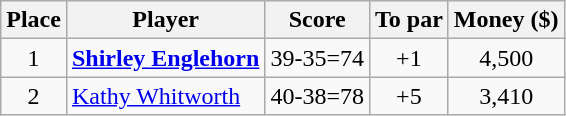<table class="wikitable">
<tr>
<th>Place</th>
<th>Player</th>
<th>Score</th>
<th>To par</th>
<th>Money ($)</th>
</tr>
<tr>
<td align=center>1</td>
<td> <strong><a href='#'>Shirley Englehorn</a></strong></td>
<td align=center>39-35=74</td>
<td align=center>+1</td>
<td align=center>4,500</td>
</tr>
<tr>
<td align=center>2</td>
<td> <a href='#'>Kathy Whitworth</a></td>
<td align=center>40-38=78</td>
<td align=center>+5</td>
<td align=center>3,410</td>
</tr>
</table>
